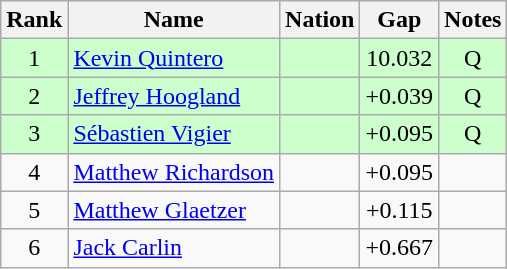<table class="wikitable sortable" style="text-align:center">
<tr>
<th>Rank</th>
<th>Name</th>
<th>Nation</th>
<th>Gap</th>
<th>Notes</th>
</tr>
<tr bgcolor=ccffcc>
<td>1</td>
<td align=left><a href='#'>Kevin Quintero</a></td>
<td align=left></td>
<td>10.032</td>
<td>Q</td>
</tr>
<tr bgcolor=ccffcc>
<td>2</td>
<td align=left><a href='#'>Jeffrey Hoogland</a></td>
<td align=left></td>
<td>+0.039</td>
<td>Q</td>
</tr>
<tr bgcolor=ccffcc>
<td>3</td>
<td align=left><a href='#'>Sébastien Vigier</a></td>
<td align=left></td>
<td>+0.095</td>
<td>Q</td>
</tr>
<tr>
<td>4</td>
<td align=left><a href='#'>Matthew Richardson</a></td>
<td align=left></td>
<td>+0.095</td>
<td></td>
</tr>
<tr>
<td>5</td>
<td align=left><a href='#'>Matthew Glaetzer</a></td>
<td align=left></td>
<td>+0.115</td>
<td></td>
</tr>
<tr>
<td>6</td>
<td align=left><a href='#'>Jack Carlin</a></td>
<td align=left></td>
<td>+0.667</td>
<td></td>
</tr>
</table>
